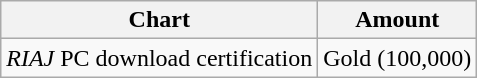<table class="wikitable">
<tr>
<th>Chart</th>
<th>Amount</th>
</tr>
<tr>
<td><em>RIAJ</em> PC download certification</td>
<td align="center">Gold (100,000)</td>
</tr>
</table>
